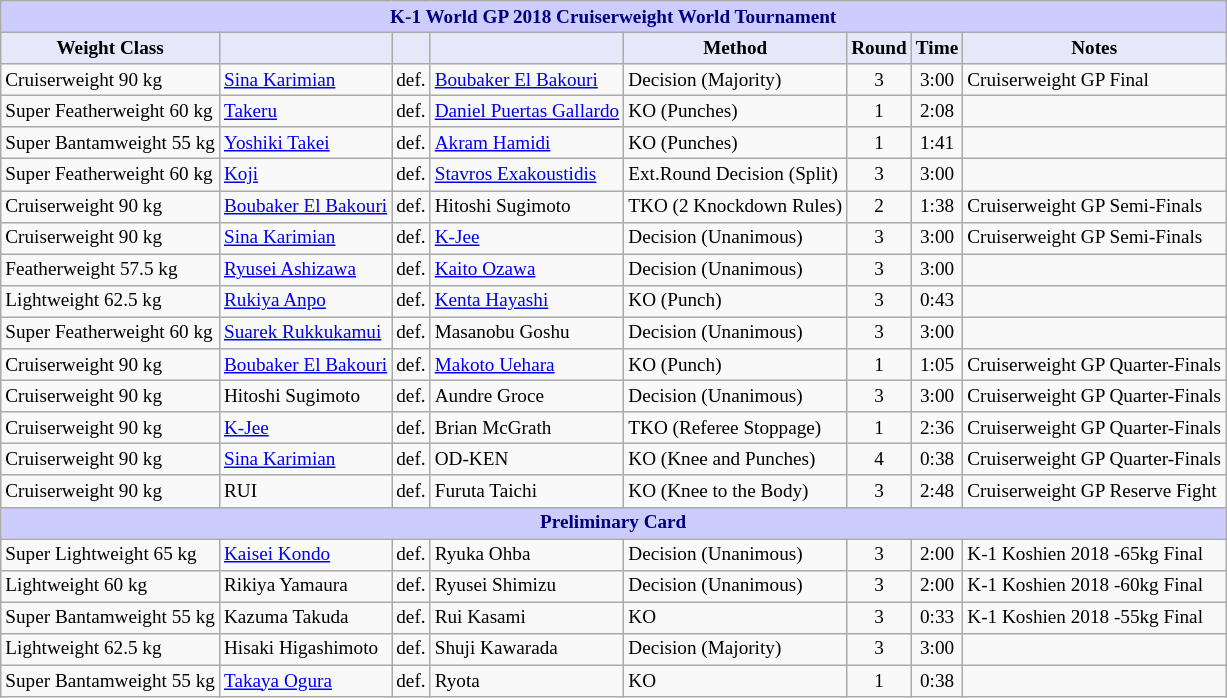<table class="wikitable" style="font-size: 80%;">
<tr>
<th colspan="8" style="background-color: #ccf; color: #000080; text-align: center;"><strong>K-1 World GP 2018 Cruiserweight World Tournament</strong></th>
</tr>
<tr>
<th colspan="1" style="background-color: #E6E8FA; color: #000000; text-align: center;">Weight Class</th>
<th colspan="1" style="background-color: #E6E8FA; color: #000000; text-align: center;"></th>
<th colspan="1" style="background-color: #E6E8FA; color: #000000; text-align: center;"></th>
<th colspan="1" style="background-color: #E6E8FA; color: #000000; text-align: center;"></th>
<th colspan="1" style="background-color: #E6E8FA; color: #000000; text-align: center;">Method</th>
<th colspan="1" style="background-color: #E6E8FA; color: #000000; text-align: center;">Round</th>
<th colspan="1" style="background-color: #E6E8FA; color: #000000; text-align: center;">Time</th>
<th colspan="1" style="background-color: #E6E8FA; color: #000000; text-align: center;">Notes</th>
</tr>
<tr>
<td>Cruiserweight 90 kg</td>
<td> <a href='#'>Sina Karimian</a></td>
<td align=center>def.</td>
<td> <a href='#'>Boubaker El Bakouri</a></td>
<td>Decision (Majority)</td>
<td align=center>3</td>
<td align=center>3:00</td>
<td>Cruiserweight GP Final</td>
</tr>
<tr>
<td>Super Featherweight 60 kg</td>
<td> <a href='#'>Takeru</a></td>
<td align=center>def.</td>
<td> <a href='#'>Daniel Puertas Gallardo</a></td>
<td>KO (Punches)</td>
<td align=center>1</td>
<td align=center>2:08</td>
<td></td>
</tr>
<tr>
<td>Super Bantamweight 55 kg</td>
<td> <a href='#'>Yoshiki Takei</a></td>
<td align=center>def.</td>
<td> <a href='#'>Akram Hamidi</a></td>
<td>KO (Punches)</td>
<td align=center>1</td>
<td align=center>1:41</td>
<td></td>
</tr>
<tr>
<td>Super Featherweight 60 kg</td>
<td> <a href='#'>Koji</a></td>
<td align=center>def.</td>
<td> <a href='#'>Stavros Exakoustidis</a></td>
<td>Ext.Round Decision (Split)</td>
<td align=center>3</td>
<td align=center>3:00</td>
<td></td>
</tr>
<tr>
<td>Cruiserweight 90 kg</td>
<td> <a href='#'>Boubaker El Bakouri</a></td>
<td align=center>def.</td>
<td> Hitoshi Sugimoto</td>
<td>TKO (2 Knockdown Rules)</td>
<td align=center>2</td>
<td align=center>1:38</td>
<td>Cruiserweight GP Semi-Finals</td>
</tr>
<tr>
<td>Cruiserweight 90 kg</td>
<td> <a href='#'>Sina Karimian</a></td>
<td align=center>def.</td>
<td> <a href='#'>K-Jee</a></td>
<td>Decision (Unanimous)</td>
<td align=center>3</td>
<td align=center>3:00</td>
<td>Cruiserweight GP Semi-Finals</td>
</tr>
<tr>
<td>Featherweight 57.5 kg</td>
<td> <a href='#'>Ryusei Ashizawa</a></td>
<td align=center>def.</td>
<td> <a href='#'>Kaito Ozawa</a></td>
<td>Decision (Unanimous)</td>
<td align=center>3</td>
<td align=center>3:00</td>
<td></td>
</tr>
<tr>
<td>Lightweight 62.5 kg</td>
<td> <a href='#'>Rukiya Anpo</a></td>
<td align=center>def.</td>
<td> <a href='#'>Kenta Hayashi</a></td>
<td>KO (Punch)</td>
<td align=center>3</td>
<td align=center>0:43</td>
<td></td>
</tr>
<tr>
<td>Super Featherweight 60 kg</td>
<td> <a href='#'>Suarek Rukkukamui</a></td>
<td align=center>def.</td>
<td> Masanobu Goshu</td>
<td>Decision (Unanimous)</td>
<td align=center>3</td>
<td align=center>3:00</td>
<td></td>
</tr>
<tr>
<td>Cruiserweight 90 kg</td>
<td> <a href='#'>Boubaker El Bakouri</a></td>
<td align=center>def.</td>
<td> <a href='#'>Makoto Uehara</a></td>
<td>KO (Punch)</td>
<td align=center>1</td>
<td align=center>1:05</td>
<td>Cruiserweight GP Quarter-Finals</td>
</tr>
<tr>
<td>Cruiserweight 90 kg</td>
<td> Hitoshi Sugimoto</td>
<td align=center>def.</td>
<td> Aundre Groce</td>
<td>Decision (Unanimous)</td>
<td align=center>3</td>
<td align=center>3:00</td>
<td>Cruiserweight GP Quarter-Finals</td>
</tr>
<tr>
<td>Cruiserweight 90 kg</td>
<td> <a href='#'>K-Jee</a></td>
<td align=center>def.</td>
<td> Brian McGrath</td>
<td>TKO (Referee Stoppage)</td>
<td align=center>1</td>
<td align=center>2:36</td>
<td>Cruiserweight GP Quarter-Finals</td>
</tr>
<tr>
<td>Cruiserweight 90 kg</td>
<td> <a href='#'>Sina Karimian</a></td>
<td align=center>def.</td>
<td> OD-KEN</td>
<td>KO (Knee and Punches)</td>
<td align=center>4</td>
<td align=center>0:38</td>
<td>Cruiserweight GP Quarter-Finals</td>
</tr>
<tr>
<td>Cruiserweight 90 kg</td>
<td> RUI</td>
<td align=center>def.</td>
<td> Furuta Taichi</td>
<td>KO (Knee to the Body)</td>
<td align=center>3</td>
<td align=center>2:48</td>
<td>Cruiserweight GP Reserve Fight</td>
</tr>
<tr>
<th colspan="8" style="background-color: #ccf; color: #000080; text-align: center;"><strong>Preliminary Card</strong></th>
</tr>
<tr>
<td>Super Lightweight 65 kg</td>
<td> <a href='#'>Kaisei Kondo</a></td>
<td align=center>def.</td>
<td> Ryuka Ohba</td>
<td>Decision (Unanimous)</td>
<td align=center>3</td>
<td align=center>2:00</td>
<td>K-1 Koshien 2018 -65kg Final</td>
</tr>
<tr>
<td>Lightweight 60 kg</td>
<td> Rikiya Yamaura</td>
<td align=center>def.</td>
<td> Ryusei Shimizu</td>
<td>Decision (Unanimous)</td>
<td align=center>3</td>
<td align=center>2:00</td>
<td>K-1 Koshien 2018 -60kg Final</td>
</tr>
<tr>
<td>Super Bantamweight 55 kg</td>
<td> Kazuma Takuda</td>
<td align=center>def.</td>
<td> Rui Kasami</td>
<td>KO</td>
<td align=center>3</td>
<td align=center>0:33</td>
<td>K-1 Koshien 2018 -55kg Final</td>
</tr>
<tr>
<td>Lightweight 62.5 kg</td>
<td> Hisaki Higashimoto</td>
<td align=center>def.</td>
<td> Shuji Kawarada</td>
<td>Decision (Majority)</td>
<td align=center>3</td>
<td align=center>3:00</td>
<td></td>
</tr>
<tr>
<td>Super Bantamweight 55 kg</td>
<td> <a href='#'>Takaya Ogura</a></td>
<td align=center>def.</td>
<td> Ryota</td>
<td>KO</td>
<td align=center>1</td>
<td align=center>0:38</td>
<td></td>
</tr>
</table>
